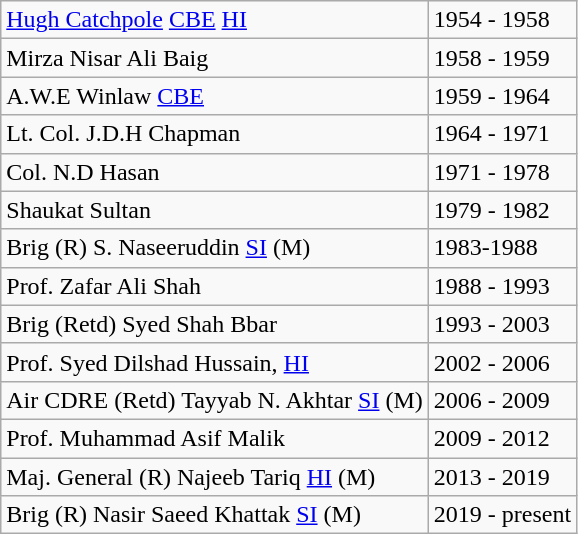<table class="wikitable">
<tr>
<td><a href='#'>Hugh Catchpole</a> <a href='#'> CBE</a> <a href='#'>HI</a></td>
<td>1954 - 1958</td>
</tr>
<tr>
<td>Mirza Nisar Ali Baig</td>
<td>1958 - 1959</td>
</tr>
<tr>
<td>A.W.E Winlaw <a href='#'> CBE</a></td>
<td>1959 - 1964</td>
</tr>
<tr>
<td>Lt. Col. J.D.H Chapman</td>
<td>1964 - 1971</td>
</tr>
<tr>
<td>Col. N.D Hasan</td>
<td>1971 - 1978</td>
</tr>
<tr>
<td>Shaukat Sultan</td>
<td>1979 - 1982</td>
</tr>
<tr>
<td>Brig (R) S. Naseeruddin <a href='#'>SI</a> (M)</td>
<td>1983-1988</td>
</tr>
<tr>
<td>Prof. Zafar Ali Shah</td>
<td>1988 - 1993</td>
</tr>
<tr>
<td>Brig (Retd) Syed Shah Bbar</td>
<td>1993 - 2003</td>
</tr>
<tr>
<td>Prof. Syed Dilshad Hussain, <a href='#'>HI</a></td>
<td>2002 - 2006</td>
</tr>
<tr>
<td>Air CDRE (Retd) Tayyab N. Akhtar <a href='#'>SI</a> (M)</td>
<td>2006 - 2009</td>
</tr>
<tr>
<td>Prof. Muhammad Asif Malik</td>
<td>2009 - 2012</td>
</tr>
<tr>
<td>Maj. General (R) Najeeb Tariq <a href='#'>HI</a> (M)</td>
<td>2013 - 2019</td>
</tr>
<tr>
<td>Brig (R) Nasir Saeed Khattak <a href='#'>SI</a> (M)</td>
<td>2019 - present</td>
</tr>
</table>
